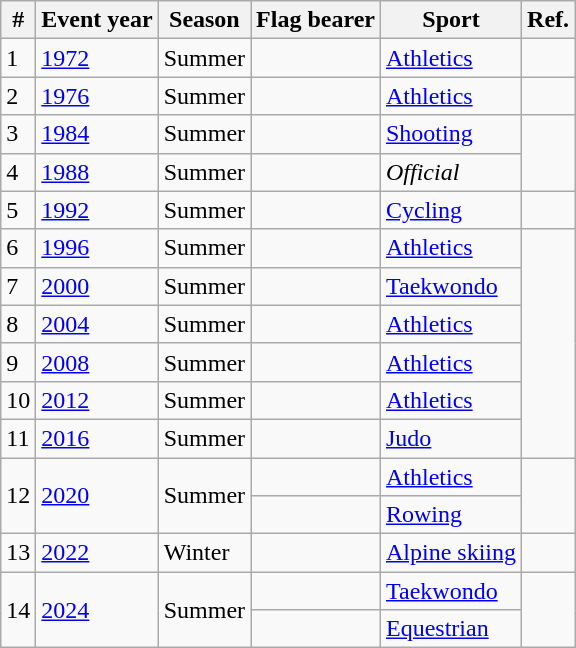<table class="wikitable sortable">
<tr>
<th>#</th>
<th>Event year</th>
<th>Season</th>
<th>Flag bearer</th>
<th>Sport</th>
<th>Ref.</th>
</tr>
<tr>
<td>1</td>
<td><a href='#'>1972</a></td>
<td>Summer</td>
<td></td>
<td><a href='#'>Athletics</a></td>
<td></td>
</tr>
<tr>
<td>2</td>
<td><a href='#'>1976</a></td>
<td>Summer</td>
<td></td>
<td><a href='#'>Athletics</a></td>
<td></td>
</tr>
<tr>
<td>3</td>
<td><a href='#'>1984</a></td>
<td>Summer</td>
<td></td>
<td><a href='#'>Shooting</a></td>
<td rowspan=2></td>
</tr>
<tr>
<td>4</td>
<td><a href='#'>1988</a></td>
<td>Summer</td>
<td></td>
<td><em>Official</em></td>
</tr>
<tr>
<td>5</td>
<td><a href='#'>1992</a></td>
<td>Summer</td>
<td></td>
<td><a href='#'>Cycling</a></td>
<td></td>
</tr>
<tr>
<td>6</td>
<td><a href='#'>1996</a></td>
<td>Summer</td>
<td></td>
<td><a href='#'>Athletics</a></td>
<td rowspan=6></td>
</tr>
<tr>
<td>7</td>
<td><a href='#'>2000</a></td>
<td>Summer</td>
<td></td>
<td><a href='#'>Taekwondo</a></td>
</tr>
<tr>
<td>8</td>
<td><a href='#'>2004</a></td>
<td>Summer</td>
<td></td>
<td><a href='#'>Athletics</a></td>
</tr>
<tr>
<td>9</td>
<td><a href='#'>2008</a></td>
<td>Summer</td>
<td></td>
<td><a href='#'>Athletics</a></td>
</tr>
<tr>
<td>10</td>
<td><a href='#'>2012</a></td>
<td>Summer</td>
<td></td>
<td><a href='#'>Athletics</a></td>
</tr>
<tr>
<td>11</td>
<td><a href='#'>2016</a></td>
<td>Summer</td>
<td></td>
<td><a href='#'>Judo</a></td>
</tr>
<tr>
<td rowspan=2>12</td>
<td rowspan=2><a href='#'>2020</a></td>
<td rowspan=2>Summer</td>
<td></td>
<td><a href='#'>Athletics</a></td>
<td rowspan=2></td>
</tr>
<tr>
<td></td>
<td><a href='#'>Rowing</a></td>
</tr>
<tr>
<td>13</td>
<td><a href='#'>2022</a></td>
<td>Winter</td>
<td></td>
<td><a href='#'>Alpine skiing</a></td>
<td></td>
</tr>
<tr>
<td rowspan=2>14</td>
<td rowspan=2><a href='#'>2024</a></td>
<td rowspan=2>Summer</td>
<td></td>
<td><a href='#'>Taekwondo</a></td>
<td rowspan=2></td>
</tr>
<tr>
<td></td>
<td><a href='#'>Equestrian</a></td>
</tr>
</table>
